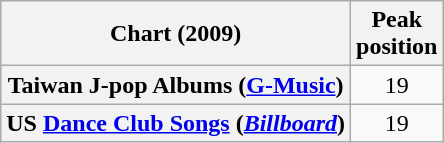<table class="wikitable plainrowheaders">
<tr>
<th>Chart (2009)</th>
<th>Peak<br>position</th>
</tr>
<tr>
<th scope="row">Taiwan J-pop Albums (<a href='#'>G-Music</a>)</th>
<td align="center">19</td>
</tr>
<tr>
<th scope="row">US <a href='#'>Dance Club Songs</a> (<a href='#'><em>Billboard</em></a>)</th>
<td align="center">19</td>
</tr>
</table>
